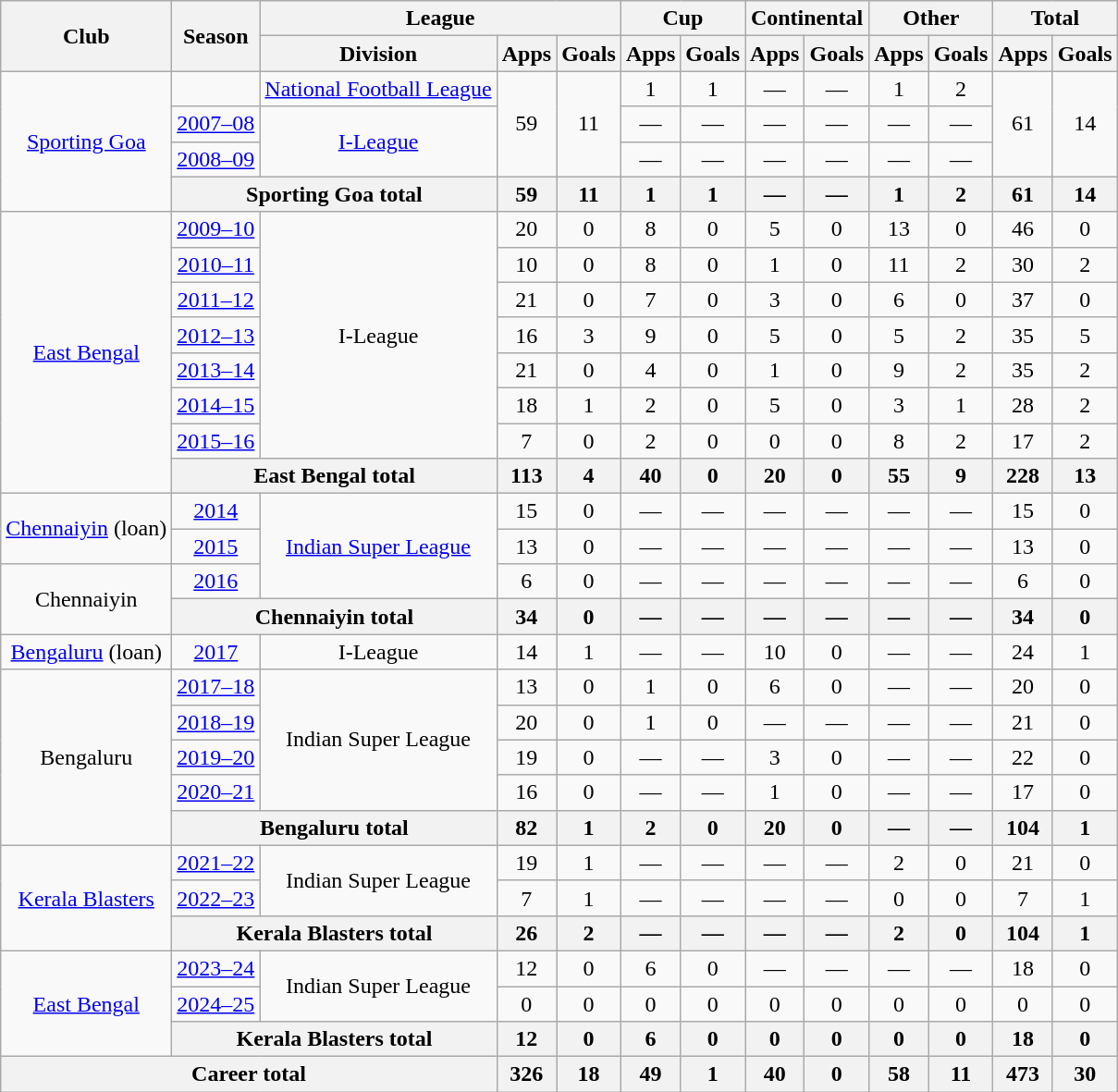<table class="wikitable" style="font-size:100%; text-align:center;">
<tr>
<th rowspan="2">Club</th>
<th rowspan="2">Season</th>
<th colspan="3">League</th>
<th colspan="2">Cup</th>
<th colspan="2">Continental</th>
<th colspan="2">Other</th>
<th colspan="2">Total</th>
</tr>
<tr>
<th>Division</th>
<th>Apps</th>
<th>Goals</th>
<th>Apps</th>
<th>Goals</th>
<th>Apps</th>
<th>Goals</th>
<th>Apps</th>
<th>Goals</th>
<th>Apps</th>
<th>Goals</th>
</tr>
<tr>
<td rowspan="4"><a href='#'>Sporting Goa</a></td>
<td></td>
<td><a href='#'>National Football League</a></td>
<td rowspan="3">59</td>
<td rowspan="3">11</td>
<td>1</td>
<td>1</td>
<td>—</td>
<td>—</td>
<td>1</td>
<td>2</td>
<td rowspan="3">61</td>
<td rowspan="3">14</td>
</tr>
<tr>
<td><a href='#'>2007–08</a></td>
<td rowspan="2"><a href='#'>I-League</a></td>
<td>—</td>
<td>—</td>
<td>—</td>
<td>—</td>
<td>—</td>
<td>—</td>
</tr>
<tr>
<td><a href='#'>2008–09</a></td>
<td>—</td>
<td>—</td>
<td>—</td>
<td>—</td>
<td>—</td>
<td>—</td>
</tr>
<tr>
<th colspan="2">Sporting Goa total</th>
<th>59</th>
<th>11</th>
<th>1</th>
<th>1</th>
<th>—</th>
<th>—</th>
<th>1</th>
<th>2</th>
<th>61</th>
<th>14</th>
</tr>
<tr>
<td rowspan="8"><a href='#'>East Bengal</a></td>
<td><a href='#'>2009–10</a></td>
<td rowspan="7">I-League</td>
<td>20</td>
<td>0</td>
<td>8</td>
<td>0</td>
<td>5</td>
<td>0</td>
<td>13</td>
<td>0</td>
<td>46</td>
<td>0</td>
</tr>
<tr>
<td><a href='#'>2010–11</a></td>
<td>10</td>
<td>0</td>
<td>8</td>
<td>0</td>
<td>1</td>
<td>0</td>
<td>11</td>
<td>2</td>
<td>30</td>
<td>2</td>
</tr>
<tr>
<td><a href='#'>2011–12</a></td>
<td>21</td>
<td>0</td>
<td>7</td>
<td>0</td>
<td>3</td>
<td>0</td>
<td>6</td>
<td>0</td>
<td>37</td>
<td>0</td>
</tr>
<tr>
<td><a href='#'>2012–13</a></td>
<td>16</td>
<td>3</td>
<td>9</td>
<td>0</td>
<td>5</td>
<td>0</td>
<td>5</td>
<td>2</td>
<td>35</td>
<td>5</td>
</tr>
<tr>
<td><a href='#'>2013–14</a></td>
<td>21</td>
<td>0</td>
<td>4</td>
<td>0</td>
<td>1</td>
<td>0</td>
<td>9</td>
<td>2</td>
<td>35</td>
<td>2</td>
</tr>
<tr>
<td><a href='#'>2014–15</a></td>
<td>18</td>
<td>1</td>
<td>2</td>
<td>0</td>
<td>5</td>
<td>0</td>
<td>3</td>
<td>1</td>
<td>28</td>
<td>2</td>
</tr>
<tr>
<td><a href='#'>2015–16</a></td>
<td>7</td>
<td>0</td>
<td>2</td>
<td>0</td>
<td>0</td>
<td>0</td>
<td>8</td>
<td>2</td>
<td>17</td>
<td>2</td>
</tr>
<tr>
<th colspan="2">East Bengal total</th>
<th>113</th>
<th>4</th>
<th>40</th>
<th>0</th>
<th>20</th>
<th>0</th>
<th>55</th>
<th>9</th>
<th>228</th>
<th>13</th>
</tr>
<tr>
<td rowspan="2"><a href='#'>Chennaiyin</a> (loan)</td>
<td><a href='#'>2014</a></td>
<td rowspan="3"><a href='#'>Indian Super League</a></td>
<td>15</td>
<td>0</td>
<td>—</td>
<td>—</td>
<td>—</td>
<td>—</td>
<td>—</td>
<td>—</td>
<td>15</td>
<td>0</td>
</tr>
<tr>
<td><a href='#'>2015</a></td>
<td>13</td>
<td>0</td>
<td>—</td>
<td>—</td>
<td>—</td>
<td>—</td>
<td>—</td>
<td>—</td>
<td>13</td>
<td>0</td>
</tr>
<tr>
<td rowspan="2">Chennaiyin</td>
<td><a href='#'>2016</a></td>
<td>6</td>
<td>0</td>
<td>—</td>
<td>—</td>
<td>—</td>
<td>—</td>
<td>—</td>
<td>—</td>
<td>6</td>
<td>0</td>
</tr>
<tr>
<th colspan="2">Chennaiyin total</th>
<th>34</th>
<th>0</th>
<th>—</th>
<th>—</th>
<th>—</th>
<th>—</th>
<th>—</th>
<th>—</th>
<th>34</th>
<th>0</th>
</tr>
<tr>
<td><a href='#'>Bengaluru</a> (loan)</td>
<td><a href='#'>2017</a></td>
<td>I-League</td>
<td>14</td>
<td>1</td>
<td>—</td>
<td>—</td>
<td>10</td>
<td>0</td>
<td>—</td>
<td>—</td>
<td>24</td>
<td>1</td>
</tr>
<tr>
<td rowspan="5">Bengaluru</td>
<td><a href='#'>2017–18</a></td>
<td rowspan="4">Indian Super League</td>
<td>13</td>
<td>0</td>
<td>1</td>
<td>0</td>
<td>6</td>
<td>0</td>
<td>—</td>
<td>—</td>
<td>20</td>
<td>0</td>
</tr>
<tr>
<td><a href='#'>2018–19</a></td>
<td>20</td>
<td>0</td>
<td>1</td>
<td>0</td>
<td>—</td>
<td>—</td>
<td>—</td>
<td>—</td>
<td>21</td>
<td>0</td>
</tr>
<tr>
<td><a href='#'>2019–20</a></td>
<td>19</td>
<td>0</td>
<td>—</td>
<td>—</td>
<td>3</td>
<td>0</td>
<td>—</td>
<td>—</td>
<td>22</td>
<td>0</td>
</tr>
<tr>
<td><a href='#'>2020–21</a></td>
<td>16</td>
<td>0</td>
<td>—</td>
<td>—</td>
<td>1</td>
<td>0</td>
<td>—</td>
<td>—</td>
<td>17</td>
<td>0</td>
</tr>
<tr>
<th colspan="2">Bengaluru total</th>
<th>82</th>
<th>1</th>
<th>2</th>
<th>0</th>
<th>20</th>
<th>0</th>
<th>—</th>
<th>—</th>
<th>104</th>
<th>1</th>
</tr>
<tr>
<td rowspan="3"><a href='#'>Kerala Blasters</a></td>
<td><a href='#'>2021–22</a></td>
<td rowspan="2">Indian Super League</td>
<td>19</td>
<td>1</td>
<td>—</td>
<td>—</td>
<td>—</td>
<td>—</td>
<td>2</td>
<td>0</td>
<td>21</td>
<td>0</td>
</tr>
<tr>
<td><a href='#'>2022–23</a></td>
<td>7</td>
<td>1</td>
<td>—</td>
<td>—</td>
<td>—</td>
<td>—</td>
<td>0</td>
<td>0</td>
<td>7</td>
<td>1</td>
</tr>
<tr>
<th colspan="2">Kerala Blasters total</th>
<th>26</th>
<th>2</th>
<th>—</th>
<th>—</th>
<th>—</th>
<th>—</th>
<th>2</th>
<th>0</th>
<th>104</th>
<th>1</th>
</tr>
<tr>
<td rowspan="3"><a href='#'>East Bengal</a></td>
<td><a href='#'>2023–24</a></td>
<td rowspan="2">Indian Super League</td>
<td>12</td>
<td>0</td>
<td>6</td>
<td>0</td>
<td>—</td>
<td>—</td>
<td>—</td>
<td>—</td>
<td>18</td>
<td>0</td>
</tr>
<tr>
<td><a href='#'>2024–25</a></td>
<td>0</td>
<td>0</td>
<td>0</td>
<td>0</td>
<td>0</td>
<td>0</td>
<td>0</td>
<td>0</td>
<td>0</td>
<td>0</td>
</tr>
<tr>
<th colspan="2">Kerala Blasters total</th>
<th>12</th>
<th>0</th>
<th>6</th>
<th>0</th>
<th>0</th>
<th>0</th>
<th>0</th>
<th>0</th>
<th>18</th>
<th>0</th>
</tr>
<tr>
<th colspan="3">Career total</th>
<th>326</th>
<th>18</th>
<th>49</th>
<th>1</th>
<th>40</th>
<th>0</th>
<th>58</th>
<th>11</th>
<th>473</th>
<th>30</th>
</tr>
</table>
